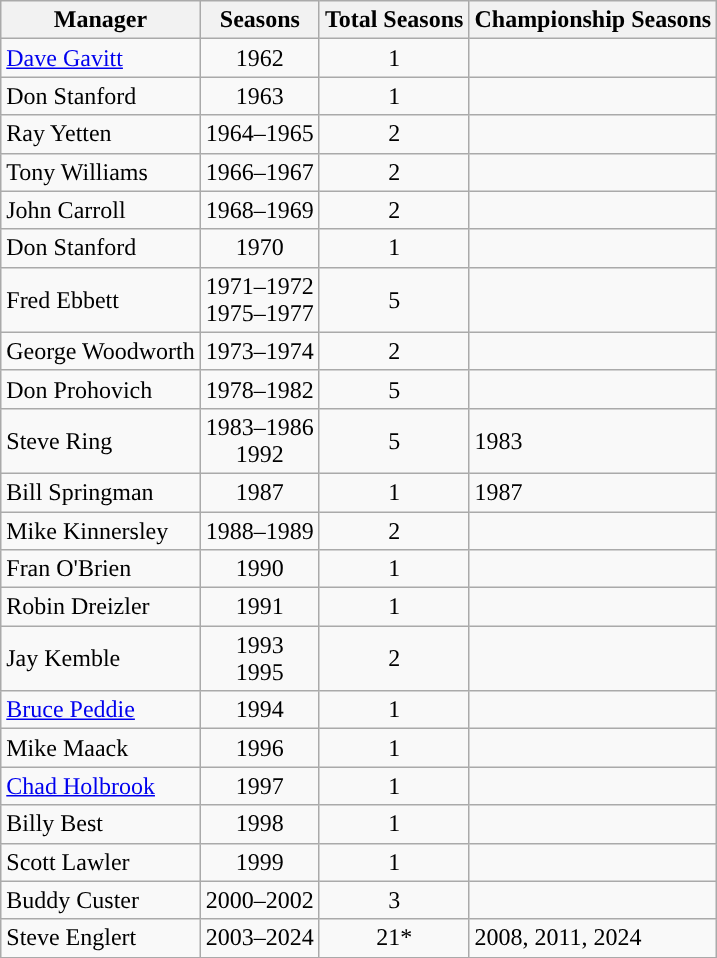<table class="wikitable" style="text-align:center">
<tr>
<th>Manager</th>
<th>Seasons</th>
<th>Total Seasons</th>
<th>Championship Seasons</th>
</tr>
<tr>
<td style="text-align:left"><a href='#'>Dave Gavitt</a></td>
<td>1962</td>
<td>1</td>
<td style="text-align:left"></td>
</tr>
<tr>
<td style="text-align:left">Don Stanford</td>
<td>1963</td>
<td>1</td>
<td style="text-align:left"></td>
</tr>
<tr>
<td style="text-align:left">Ray Yetten</td>
<td>1964–1965</td>
<td>2</td>
<td style="text-align:left"></td>
</tr>
<tr>
<td style="text-align:left">Tony Williams</td>
<td>1966–1967</td>
<td>2</td>
<td style="text-align:left"></td>
</tr>
<tr>
<td style="text-align:left">John Carroll</td>
<td>1968–1969</td>
<td>2</td>
<td style="text-align:left"></td>
</tr>
<tr>
<td style="text-align:left">Don Stanford</td>
<td>1970</td>
<td>1</td>
<td style="text-align:left"></td>
</tr>
<tr>
<td style="text-align:left">Fred Ebbett</td>
<td>1971–1972<br>1975–1977</td>
<td>5</td>
<td style="text-align:left"></td>
</tr>
<tr>
<td style="text-align:left">George Woodworth</td>
<td>1973–1974</td>
<td>2</td>
<td style="text-align:left"></td>
</tr>
<tr>
<td style="text-align:left">Don Prohovich</td>
<td>1978–1982</td>
<td>5</td>
<td style="text-align:left"></td>
</tr>
<tr>
<td style="text-align:left">Steve Ring</td>
<td>1983–1986<br>1992</td>
<td>5</td>
<td style="text-align:left">1983</td>
</tr>
<tr>
<td style="text-align:left">Bill Springman</td>
<td>1987</td>
<td>1</td>
<td style="text-align:left">1987</td>
</tr>
<tr>
<td style="text-align:left">Mike Kinnersley</td>
<td>1988–1989</td>
<td>2</td>
<td style="text-align:left"></td>
</tr>
<tr>
<td style="text-align:left">Fran O'Brien</td>
<td>1990</td>
<td>1</td>
<td style="text-align:left"></td>
</tr>
<tr>
<td style="text-align:left">Robin Dreizler</td>
<td>1991</td>
<td>1</td>
<td style="text-align:left"></td>
</tr>
<tr>
<td style="text-align:left">Jay Kemble</td>
<td>1993<br>1995</td>
<td>2</td>
<td style="text-align:left"></td>
</tr>
<tr>
<td style="text-align:left"><a href='#'>Bruce Peddie</a></td>
<td>1994</td>
<td>1</td>
<td style="text-align:left"></td>
</tr>
<tr>
<td style="text-align:left">Mike Maack</td>
<td>1996</td>
<td>1</td>
<td style="text-align:left"></td>
</tr>
<tr>
<td style="text-align:left"><a href='#'>Chad Holbrook</a></td>
<td>1997</td>
<td>1</td>
<td style="text-align:left"></td>
</tr>
<tr>
<td style="text-align:left">Billy Best</td>
<td>1998</td>
<td>1</td>
<td style="text-align:left"></td>
</tr>
<tr>
<td style="text-align:left">Scott Lawler</td>
<td>1999</td>
<td>1</td>
<td style="text-align:left"></td>
</tr>
<tr>
<td style="text-align:left">Buddy Custer</td>
<td>2000–2002</td>
<td>3</td>
<td style="text-align:left"></td>
</tr>
<tr>
<td style="text-align:left">Steve Englert</td>
<td>2003–2024</td>
<td>21*</td>
<td style="text-align:left">2008, 2011, 2024</td>
</tr>
<tr>
</tr>
</table>
